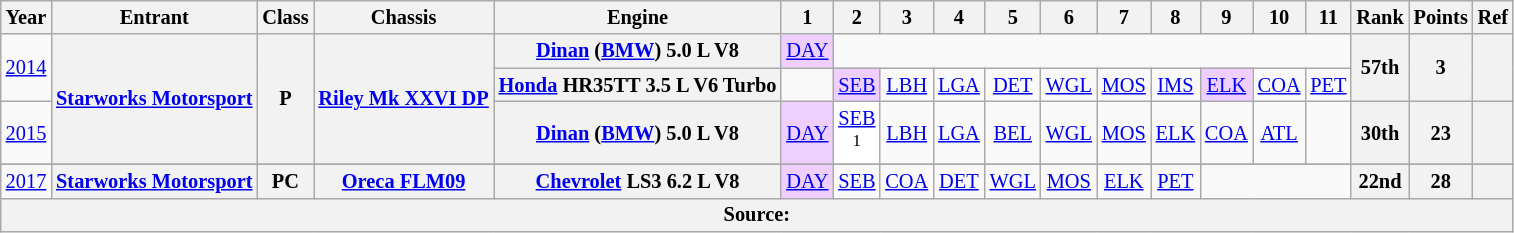<table class="wikitable" style="text-align:center; font-size:85%">
<tr>
<th>Year</th>
<th>Entrant</th>
<th>Class</th>
<th>Chassis</th>
<th>Engine</th>
<th>1</th>
<th>2</th>
<th>3</th>
<th>4</th>
<th>5</th>
<th>6</th>
<th>7</th>
<th>8</th>
<th>9</th>
<th>10</th>
<th>11</th>
<th>Rank</th>
<th>Points</th>
<th>Ref</th>
</tr>
<tr>
<td rowspan=2><a href='#'>2014</a></td>
<th rowspan=3 nowrap><a href='#'>Starworks Motorsport</a></th>
<th rowspan=3>P</th>
<th rowspan=3 nowrap><a href='#'>Riley Mk XXVI DP</a></th>
<th nowrap><a href='#'>Dinan</a> (<a href='#'>BMW</a>) 5.0 L V8</th>
<td style="background:#EFCFFF;"><a href='#'>DAY</a><br></td>
<td colspan=10></td>
<th rowspan=2>57th</th>
<th rowspan=2>3</th>
<th rowspan=2></th>
</tr>
<tr>
<th nowrap><a href='#'>Honda</a> HR35TT 3.5 L V6 Turbo</th>
<td></td>
<td style="background:#EFCFFF;"><a href='#'>SEB</a><br></td>
<td><a href='#'>LBH</a></td>
<td><a href='#'>LGA</a></td>
<td><a href='#'>DET</a></td>
<td><a href='#'>WGL</a></td>
<td><a href='#'>MOS</a></td>
<td><a href='#'>IMS</a></td>
<td style="background:#EFCFFF;"><a href='#'>ELK</a><br></td>
<td><a href='#'>COA</a></td>
<td><a href='#'>PET</a></td>
</tr>
<tr>
<td><a href='#'>2015</a></td>
<th nowrap><a href='#'>Dinan</a> (<a href='#'>BMW</a>) 5.0 L V8</th>
<td style="background:#efcfff;"><a href='#'>DAY</a><br></td>
<td style="background:#ffffff;"><a href='#'>SEB</a> <br><sup>1</sup></td>
<td><a href='#'>LBH</a></td>
<td><a href='#'>LGA</a></td>
<td><a href='#'>BEL</a></td>
<td><a href='#'>WGL</a></td>
<td><a href='#'>MOS</a></td>
<td><a href='#'>ELK</a></td>
<td><a href='#'>COA</a></td>
<td><a href='#'>ATL</a></td>
<td></td>
<th>30th</th>
<th>23</th>
<th></th>
</tr>
<tr>
</tr>
<tr>
<td><a href='#'>2017</a></td>
<th nowrap><a href='#'>Starworks Motorsport</a></th>
<th>PC</th>
<th nowrap><a href='#'>Oreca FLM09</a></th>
<th nowrap><a href='#'>Chevrolet</a> LS3 6.2 L V8</th>
<td style="background:#EFCFFF;"><a href='#'>DAY</a><br></td>
<td><a href='#'>SEB</a></td>
<td><a href='#'>COA</a></td>
<td><a href='#'>DET</a></td>
<td><a href='#'>WGL</a></td>
<td><a href='#'>MOS</a></td>
<td><a href='#'>ELK</a></td>
<td><a href='#'>PET</a></td>
<td colspan=3></td>
<th>22nd</th>
<th>28</th>
<th></th>
</tr>
<tr>
<th colspan="19">Source:</th>
</tr>
</table>
